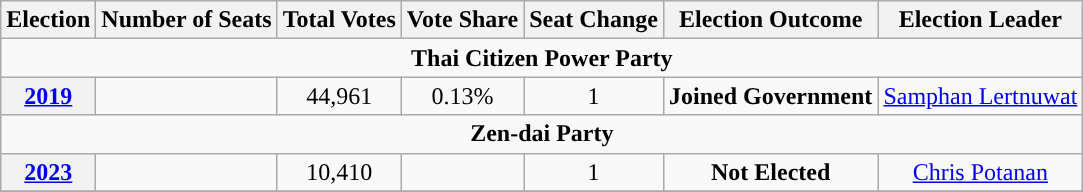<table class="wikitable" style="font-size:100%; text-align:center;">
<tr>
<th>Election</th>
<th>Number of Seats</th>
<th>Total Votes</th>
<th>Vote Share</th>
<th>Seat Change</th>
<th>Election Outcome</th>
<th>Election Leader</th>
</tr>
<tr>
<td colspan = "7"><strong>Thai Citizen Power Party</strong></td>
</tr>
<tr>
<th><a href='#'>2019</a></th>
<td></td>
<td>44,961</td>
<td>0.13%</td>
<td> 1</td>
<td><strong>Joined Government</strong></td>
<td rowspan = "1" align =><a href='#'>Samphan Lertnuwat</a></td>
</tr>
<tr>
<td colspan = "7"><strong>Zen-dai Party</strong></td>
</tr>
<tr>
<th><a href='#'>2023</a></th>
<td></td>
<td>10,410</td>
<td></td>
<td> 1</td>
<td><strong>Not Elected</strong></td>
<td rowspan = "1" align =><a href='#'>Chris Potanan</a></td>
</tr>
<tr>
</tr>
</table>
